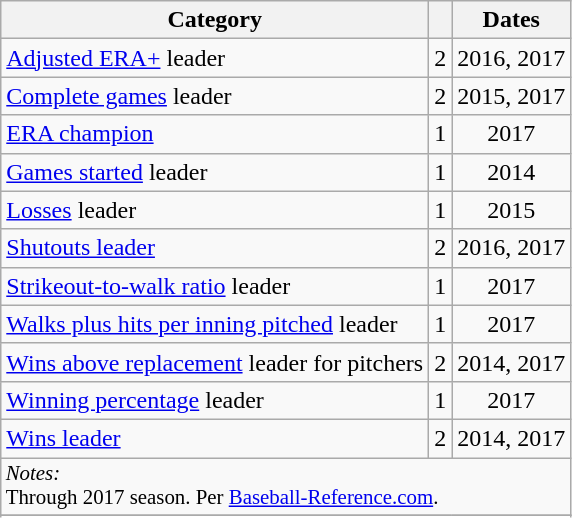<table class="wikitable" margin: 5px; text-align: center;>
<tr>
<th>Category</th>
<th></th>
<th>Dates</th>
</tr>
<tr>
<td><a href='#'>Adjusted ERA+</a> leader</td>
<td align="center">2</td>
<td align="center">2016, 2017</td>
</tr>
<tr>
<td><a href='#'>Complete games</a> leader</td>
<td align="center">2</td>
<td align="center">2015, 2017</td>
</tr>
<tr>
<td><a href='#'>ERA champion</a></td>
<td align="center">1</td>
<td align="center">2017</td>
</tr>
<tr>
<td><a href='#'>Games started</a> leader</td>
<td align="center">1</td>
<td align="center">2014</td>
</tr>
<tr>
<td><a href='#'>Losses</a> leader</td>
<td align="center">1</td>
<td align="center">2015</td>
</tr>
<tr>
<td><a href='#'>Shutouts leader</a></td>
<td align="center">2</td>
<td align="center">2016, 2017</td>
</tr>
<tr>
<td><a href='#'>Strikeout-to-walk ratio</a> leader</td>
<td align="center">1</td>
<td align="center">2017</td>
</tr>
<tr>
<td><a href='#'>Walks plus hits per inning pitched</a> leader</td>
<td align="center">1</td>
<td align="center">2017</td>
</tr>
<tr>
<td><a href='#'>Wins above replacement</a> leader for pitchers</td>
<td align="center">2</td>
<td align="center">2014, 2017</td>
</tr>
<tr>
<td><a href='#'>Winning percentage</a> leader</td>
<td align="center">1</td>
<td align="center">2017</td>
</tr>
<tr>
<td><a href='#'>Wins leader</a></td>
<td align="center">2</td>
<td align="center">2014, 2017</td>
</tr>
<tr>
<td colspan="3" style="font-size:87%"><em>Notes:</em><br> Through 2017 season.  Per <a href='#'>Baseball-Reference.com</a>.<br></td>
</tr>
<tr>
</tr>
<tr>
</tr>
</table>
